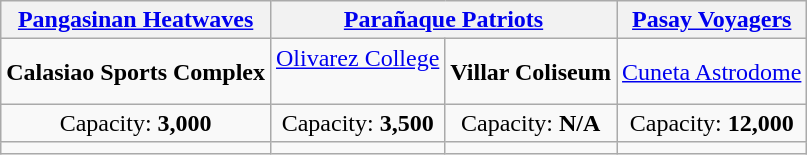<table class="wikitable" style="text-align:center">
<tr>
<th><a href='#'>Pangasinan Heatwaves</a></th>
<th colspan=2><a href='#'>Parañaque Patriots</a></th>
<th><a href='#'>Pasay Voyagers</a></th>
</tr>
<tr>
<td><strong>Calasiao Sports Complex</strong> <br> </td>
<td><a href='#'>Olivarez College</a> <br>  <br> </td>
<td><strong>Villar Coliseum</strong> <br> </td>
<td><a href='#'>Cuneta Astrodome</a> <br> </td>
</tr>
<tr>
<td>Capacity: <strong>3,000</strong></td>
<td>Capacity: <strong>3,500</strong></td>
<td>Capacity: <strong>N/A</strong></td>
<td>Capacity: <strong>12,000</strong></td>
</tr>
<tr>
<td></td>
<td></td>
<td></td>
<td></td>
</tr>
</table>
